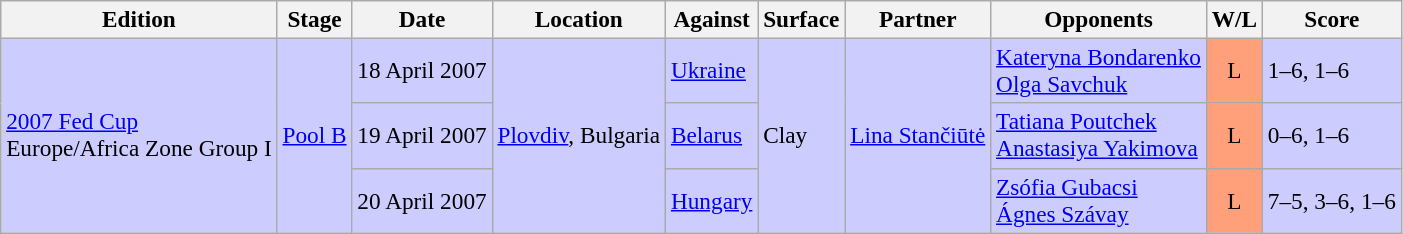<table class=wikitable style=font-size:97%>
<tr>
<th>Edition</th>
<th>Stage</th>
<th>Date</th>
<th>Location</th>
<th>Against</th>
<th>Surface</th>
<th>Partner</th>
<th>Opponents</th>
<th>W/L</th>
<th>Score</th>
</tr>
<tr style="background:#CCCCFF;">
<td rowspan=3><a href='#'>2007 Fed Cup</a> <br> Europe/Africa Zone Group I</td>
<td rowspan=3><a href='#'>Pool B</a></td>
<td>18 April 2007</td>
<td rowspan=3><a href='#'>Plovdiv</a>, Bulgaria</td>
<td> <a href='#'>Ukraine</a></td>
<td rowspan=3>Clay</td>
<td rowspan=3><a href='#'>Lina Stančiūtė</a></td>
<td><a href='#'>Kateryna Bondarenko</a> <br> <a href='#'>Olga Savchuk</a></td>
<td bgcolor=#FFA07A align=center>L</td>
<td>1–6, 1–6</td>
</tr>
<tr style="background:#CCCCFF;">
<td>19 April 2007</td>
<td> <a href='#'>Belarus</a></td>
<td><a href='#'>Tatiana Poutchek</a> <br> <a href='#'>Anastasiya Yakimova</a></td>
<td bgcolor=#FFA07A align=center>L</td>
<td>0–6, 1–6</td>
</tr>
<tr style="background:#CCCCFF;">
<td>20 April 2007</td>
<td> <a href='#'>Hungary</a></td>
<td><a href='#'>Zsófia Gubacsi</a> <br> <a href='#'>Ágnes Szávay</a></td>
<td bgcolor=#FFA07A align=center>L</td>
<td>7–5, 3–6, 1–6</td>
</tr>
</table>
